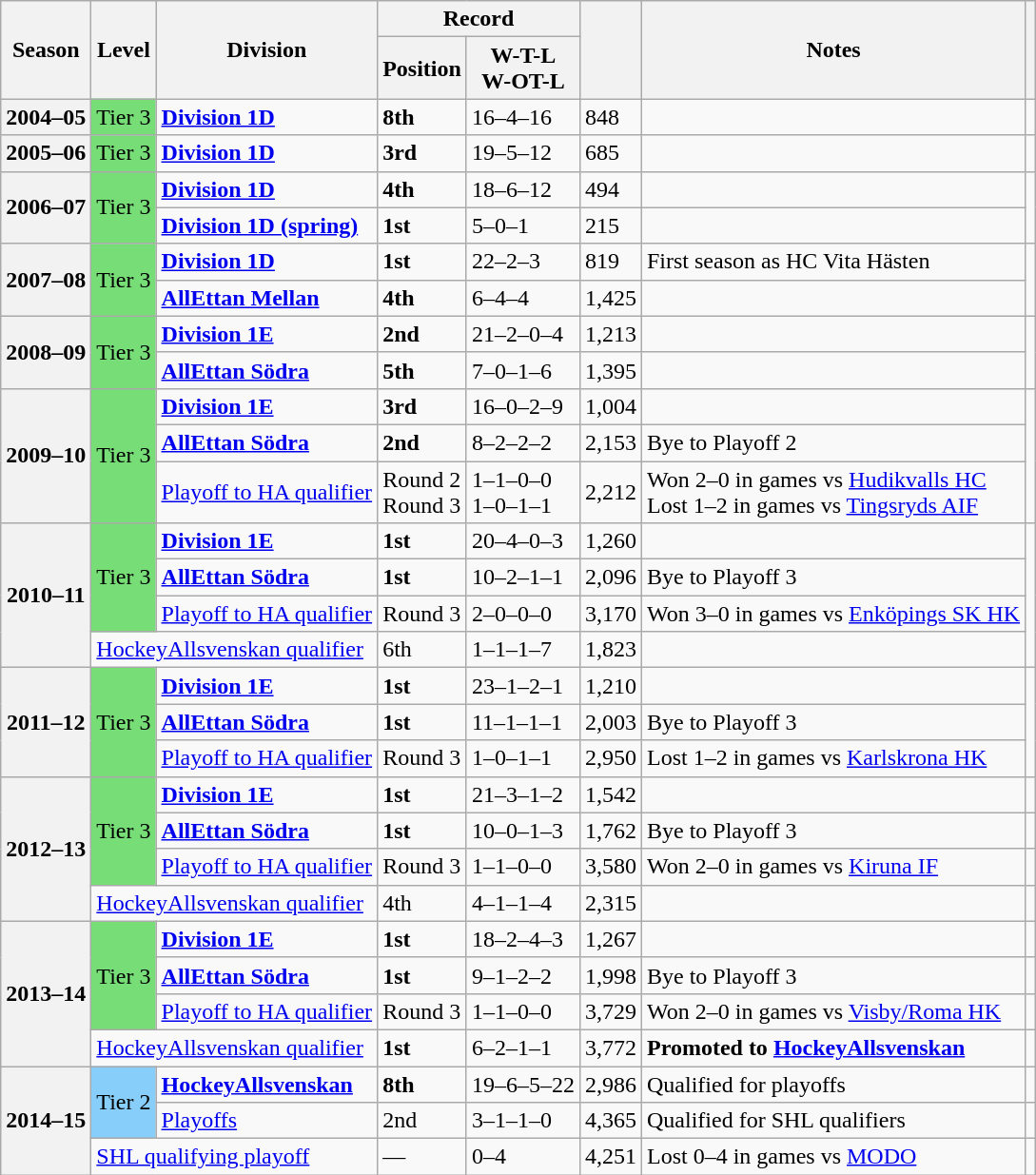<table class="wikitable">
<tr>
<th rowspan="2">Season</th>
<th rowspan="2">Level</th>
<th rowspan="2">Division</th>
<th colspan="2">Record</th>
<th rowspan=2></th>
<th rowspan="2">Notes</th>
<th rowspan=2></th>
</tr>
<tr>
<th>Position</th>
<th>W-T-L<br>W-OT-L</th>
</tr>
<tr>
<th>2004–05</th>
<td style="background:#7d7;">Tier 3</td>
<td><strong><a href='#'>Division 1D</a></strong></td>
<td><strong>8th</strong></td>
<td>16–4–16</td>
<td>848</td>
<td></td>
<td></td>
</tr>
<tr>
<th>2005–06</th>
<td style="background:#7d7;">Tier 3</td>
<td><strong><a href='#'>Division 1D</a></strong></td>
<td><strong>3rd</strong></td>
<td>19–5–12</td>
<td>685</td>
<td></td>
<td></td>
</tr>
<tr>
<th rowspan=2>2006–07</th>
<td rowspan="2" style="background:#7d7;">Tier 3</td>
<td><strong><a href='#'>Division 1D</a></strong></td>
<td><strong>4th</strong></td>
<td>18–6–12</td>
<td>494</td>
<td></td>
<td rowspan=2></td>
</tr>
<tr>
<td><strong><a href='#'>Division 1D (spring)</a></strong></td>
<td><strong>1st</strong></td>
<td>5–0–1</td>
<td>215</td>
<td></td>
</tr>
<tr>
<th rowspan=2>2007–08</th>
<td rowspan="2" style="background:#7d7;">Tier 3</td>
<td><strong><a href='#'>Division 1D</a></strong></td>
<td><strong>1st</strong></td>
<td>22–2–3</td>
<td>819</td>
<td>First season as HC Vita Hästen</td>
<td rowspan=2></td>
</tr>
<tr>
<td><strong><a href='#'>AllEttan Mellan</a></strong></td>
<td><strong>4th</strong></td>
<td>6–4–4</td>
<td>1,425</td>
<td></td>
</tr>
<tr>
<th rowspan=2>2008–09</th>
<td rowspan="2" style="background:#7d7;">Tier 3</td>
<td><strong><a href='#'>Division 1E</a></strong></td>
<td><strong>2nd</strong></td>
<td>21–2–0–4</td>
<td>1,213</td>
<td></td>
<td rowspan=2></td>
</tr>
<tr>
<td><strong><a href='#'>AllEttan Södra</a></strong></td>
<td><strong>5th</strong></td>
<td>7–0–1–6</td>
<td>1,395</td>
<td></td>
</tr>
<tr>
<th rowspan=3>2009–10</th>
<td rowspan="3" style="background:#7d7;">Tier 3</td>
<td><strong><a href='#'>Division 1E</a></strong></td>
<td><strong>3rd</strong></td>
<td>16–0–2–9</td>
<td>1,004</td>
<td></td>
<td rowspan=3></td>
</tr>
<tr>
<td><strong><a href='#'>AllEttan Södra</a></strong></td>
<td><strong>2nd</strong></td>
<td>8–2–2–2</td>
<td>2,153</td>
<td>Bye to Playoff 2</td>
</tr>
<tr>
<td><a href='#'>Playoff to HA qualifier</a></td>
<td>Round 2<br>Round 3</td>
<td>1–1–0–0<br>1–0–1–1</td>
<td>2,212</td>
<td>Won 2–0 in games vs <a href='#'>Hudikvalls HC</a><br>Lost 1–2 in games vs <a href='#'>Tingsryds AIF</a></td>
</tr>
<tr>
<th rowspan=4>2010–11</th>
<td rowspan="3" style="background:#7d7;">Tier 3</td>
<td><strong><a href='#'>Division 1E</a></strong></td>
<td><strong>1st</strong></td>
<td>20–4–0–3</td>
<td>1,260</td>
<td></td>
<td rowspan=4></td>
</tr>
<tr>
<td><strong><a href='#'>AllEttan Södra</a></strong></td>
<td><strong>1st</strong></td>
<td>10–2–1–1</td>
<td>2,096</td>
<td>Bye to Playoff 3</td>
</tr>
<tr>
<td><a href='#'>Playoff to HA qualifier</a></td>
<td>Round 3</td>
<td>2–0–0–0</td>
<td>3,170</td>
<td>Won 3–0 in games vs <a href='#'>Enköpings SK HK</a></td>
</tr>
<tr>
<td colspan=2><a href='#'>HockeyAllsvenskan qualifier</a></td>
<td>6th</td>
<td>1–1–1–7</td>
<td>1,823</td>
<td></td>
</tr>
<tr>
<th rowspan=3>2011–12</th>
<td rowspan="3" style="background:#7d7;">Tier 3</td>
<td><strong><a href='#'>Division 1E</a></strong></td>
<td><strong>1st</strong></td>
<td>23–1–2–1</td>
<td>1,210</td>
<td></td>
<td rowspan=3></td>
</tr>
<tr>
<td><strong><a href='#'>AllEttan Södra</a></strong></td>
<td><strong>1st</strong></td>
<td>11–1–1–1</td>
<td>2,003</td>
<td>Bye to Playoff 3</td>
</tr>
<tr>
<td><a href='#'>Playoff to HA qualifier</a></td>
<td>Round 3</td>
<td>1–0–1–1</td>
<td>2,950</td>
<td>Lost 1–2 in games vs <a href='#'>Karlskrona HK</a></td>
</tr>
<tr>
<th rowspan=4>2012–13</th>
<td rowspan="3" style="background:#7d7;">Tier 3</td>
<td><strong><a href='#'>Division 1E</a></strong></td>
<td><strong>1st</strong></td>
<td>21–3–1–2</td>
<td>1,542</td>
<td></td>
<td></td>
</tr>
<tr>
<td><strong><a href='#'>AllEttan Södra</a></strong></td>
<td><strong>1st</strong></td>
<td>10–0–1–3</td>
<td>1,762</td>
<td>Bye to Playoff 3</td>
<td></td>
</tr>
<tr>
<td><a href='#'>Playoff to HA qualifier</a></td>
<td>Round 3</td>
<td>1–1–0–0</td>
<td>3,580</td>
<td>Won 2–0 in games vs <a href='#'>Kiruna IF</a></td>
<td></td>
</tr>
<tr>
<td colspan=2><a href='#'>HockeyAllsvenskan qualifier</a></td>
<td>4th</td>
<td>4–1–1–4</td>
<td>2,315</td>
<td></td>
<td></td>
</tr>
<tr>
<th rowspan=4>2013–14</th>
<td rowspan="3" style="background:#7d7;">Tier 3</td>
<td><strong><a href='#'>Division 1E</a></strong></td>
<td><strong>1st</strong></td>
<td>18–2–4–3</td>
<td>1,267</td>
<td></td>
<td></td>
</tr>
<tr>
<td><strong><a href='#'>AllEttan Södra</a></strong></td>
<td><strong>1st</strong></td>
<td>9–1–2–2</td>
<td>1,998</td>
<td>Bye to Playoff 3</td>
<td></td>
</tr>
<tr>
<td><a href='#'>Playoff to HA qualifier</a></td>
<td>Round 3</td>
<td>1–1–0–0</td>
<td>3,729</td>
<td>Won 2–0 in games vs <a href='#'>Visby/Roma HK</a></td>
<td></td>
</tr>
<tr>
<td colspan=2><a href='#'>HockeyAllsvenskan qualifier</a></td>
<td><strong>1st</strong></td>
<td>6–2–1–1</td>
<td>3,772</td>
<td> <strong>Promoted to <a href='#'>HockeyAllsvenskan</a></strong></td>
<td></td>
</tr>
<tr>
<th rowspan=3>2014–15</th>
<td style="background:#87CEFA;" rowspan=2>Tier 2</td>
<td><strong><a href='#'>HockeyAllsvenskan</a></strong></td>
<td><strong>8th</strong></td>
<td>19–6–5–22</td>
<td>2,986</td>
<td>Qualified for playoffs</td>
<td></td>
</tr>
<tr>
<td><a href='#'>Playoffs</a></td>
<td>2nd</td>
<td>3–1–1–0</td>
<td>4,365</td>
<td>Qualified for SHL qualifiers</td>
<td></td>
</tr>
<tr>
<td colspan=2><a href='#'>SHL qualifying playoff</a></td>
<td>—</td>
<td>0–4</td>
<td>4,251</td>
<td>Lost 0–4 in games vs <a href='#'>MODO</a></td>
<td></td>
</tr>
</table>
